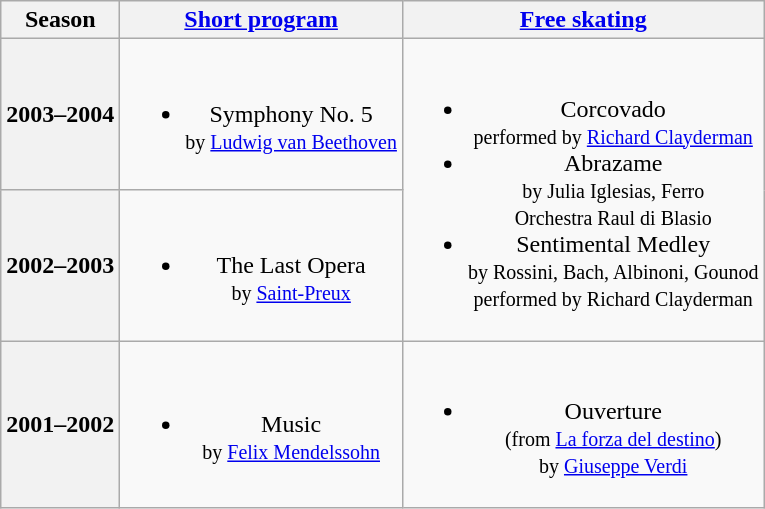<table class=wikitable style=text-align:center>
<tr>
<th>Season</th>
<th><a href='#'>Short program</a></th>
<th><a href='#'>Free skating</a></th>
</tr>
<tr>
<th>2003–2004 <br> </th>
<td><br><ul><li>Symphony No. 5 <br><small> by <a href='#'>Ludwig van Beethoven</a> </small></li></ul></td>
<td rowspan=2><br><ul><li>Corcovado <br><small> performed by <a href='#'>Richard Clayderman</a> </small></li><li>Abrazame <br><small> by Julia Iglesias, Ferro <br> Orchestra Raul di Blasio </small></li><li>Sentimental Medley <br><small> by Rossini, Bach, Albinoni, Gounod <br> performed by Richard Clayderman </small></li></ul></td>
</tr>
<tr>
<th>2002–2003 <br> </th>
<td><br><ul><li>The Last Opera <br><small> by <a href='#'>Saint-Preux</a> </small></li></ul></td>
</tr>
<tr>
<th>2001–2002 <br> </th>
<td><br><ul><li>Music <br><small> by <a href='#'>Felix Mendelssohn</a> </small></li></ul></td>
<td><br><ul><li>Ouverture <br><small> (from <a href='#'>La forza del destino</a>) <br> by <a href='#'>Giuseppe Verdi</a> </small></li></ul></td>
</tr>
</table>
